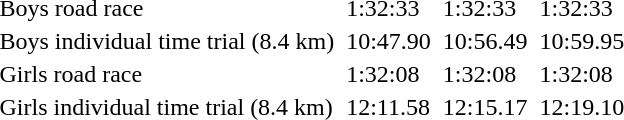<table>
<tr>
<td>Boys road race</td>
<td></td>
<td>1:32:33</td>
<td></td>
<td>1:32:33</td>
<td></td>
<td>1:32:33</td>
</tr>
<tr>
<td>Boys individual time trial (8.4 km)</td>
<td></td>
<td>10:47.90</td>
<td></td>
<td>10:56.49</td>
<td></td>
<td>10:59.95</td>
</tr>
<tr>
<td>Girls road race</td>
<td></td>
<td>1:32:08</td>
<td></td>
<td>1:32:08</td>
<td></td>
<td>1:32:08</td>
</tr>
<tr>
<td>Girls individual time trial (8.4 km)</td>
<td></td>
<td>12:11.58</td>
<td></td>
<td>12:15.17</td>
<td></td>
<td>12:19.10</td>
</tr>
</table>
